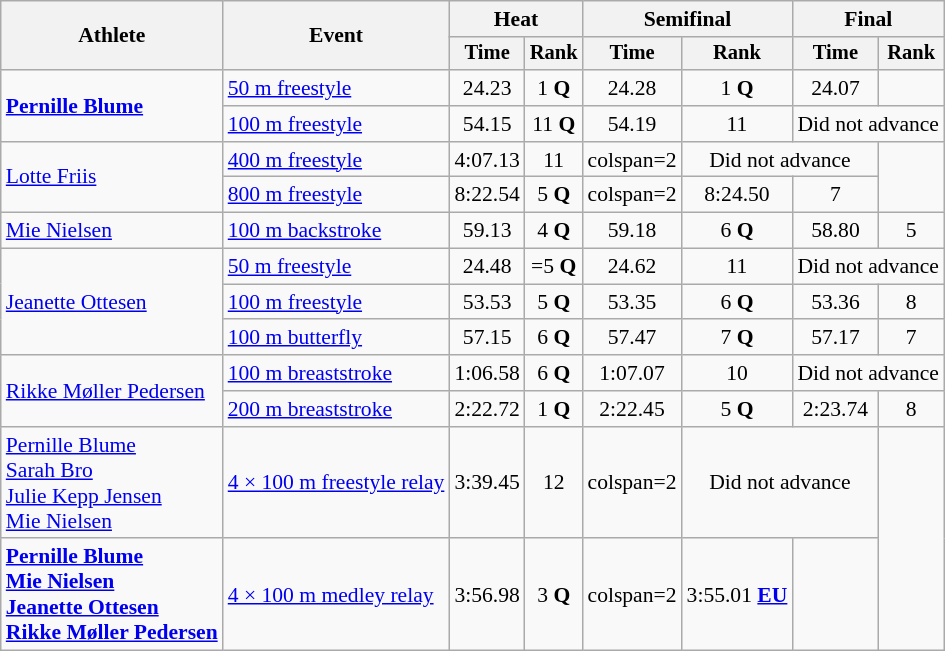<table class=wikitable style="font-size:90%">
<tr>
<th rowspan="2">Athlete</th>
<th rowspan="2">Event</th>
<th colspan="2">Heat</th>
<th colspan="2">Semifinal</th>
<th colspan="2">Final</th>
</tr>
<tr style="font-size:95%">
<th>Time</th>
<th>Rank</th>
<th>Time</th>
<th>Rank</th>
<th>Time</th>
<th>Rank</th>
</tr>
<tr align=center>
<td align=left rowspan=2><strong><a href='#'>Pernille Blume</a></strong></td>
<td align=left><a href='#'>50 m freestyle</a></td>
<td>24.23</td>
<td>1 <strong>Q</strong></td>
<td>24.28</td>
<td>1 <strong>Q</strong></td>
<td>24.07</td>
<td></td>
</tr>
<tr align=center>
<td align=left><a href='#'>100 m freestyle</a></td>
<td>54.15</td>
<td>11 <strong>Q</strong></td>
<td>54.19</td>
<td>11</td>
<td colspan=2>Did not advance</td>
</tr>
<tr align=center>
<td align=left rowspan=2><a href='#'>Lotte Friis</a></td>
<td align=left><a href='#'>400 m freestyle</a></td>
<td>4:07.13</td>
<td>11</td>
<td>colspan=2 </td>
<td colspan=2>Did not advance</td>
</tr>
<tr align=center>
<td align=left><a href='#'>800 m freestyle</a></td>
<td>8:22.54</td>
<td>5 <strong>Q</strong></td>
<td>colspan=2 </td>
<td>8:24.50</td>
<td>7</td>
</tr>
<tr align=center>
<td align=left><a href='#'>Mie Nielsen</a></td>
<td align=left><a href='#'>100 m backstroke</a></td>
<td>59.13</td>
<td>4 <strong>Q</strong></td>
<td>59.18</td>
<td>6 <strong>Q</strong></td>
<td>58.80</td>
<td>5</td>
</tr>
<tr align=center>
<td align=left rowspan=3><a href='#'>Jeanette Ottesen</a></td>
<td align=left><a href='#'>50 m freestyle</a></td>
<td>24.48</td>
<td>=5 <strong>Q</strong></td>
<td>24.62</td>
<td>11</td>
<td colspan=2>Did not advance</td>
</tr>
<tr align=center>
<td align=left><a href='#'>100 m freestyle</a></td>
<td>53.53</td>
<td>5 <strong>Q</strong></td>
<td>53.35</td>
<td>6 <strong>Q</strong></td>
<td>53.36</td>
<td>8</td>
</tr>
<tr align=center>
<td align=left><a href='#'>100 m butterfly</a></td>
<td>57.15</td>
<td>6 <strong>Q</strong></td>
<td>57.47</td>
<td>7 <strong>Q</strong></td>
<td>57.17</td>
<td>7</td>
</tr>
<tr align=center>
<td align=left rowspan=2><a href='#'>Rikke Møller Pedersen</a></td>
<td align=left><a href='#'>100 m breaststroke</a></td>
<td>1:06.58</td>
<td>6 <strong>Q</strong></td>
<td>1:07.07</td>
<td>10</td>
<td colspan=2>Did not advance</td>
</tr>
<tr align=center>
<td align=left><a href='#'>200 m breaststroke</a></td>
<td>2:22.72</td>
<td>1 <strong>Q</strong></td>
<td>2:22.45</td>
<td>5 <strong>Q</strong></td>
<td>2:23.74</td>
<td>8</td>
</tr>
<tr align=center>
<td align=left><a href='#'>Pernille Blume</a><br><a href='#'>Sarah Bro</a><br><a href='#'>Julie Kepp Jensen</a><br><a href='#'>Mie Nielsen</a></td>
<td align=left><a href='#'>4 × 100 m freestyle relay</a></td>
<td>3:39.45</td>
<td>12</td>
<td>colspan=2 </td>
<td colspan=2>Did not advance</td>
</tr>
<tr align=center>
<td align=left><strong><a href='#'>Pernille Blume</a><br><a href='#'>Mie Nielsen</a><br><a href='#'>Jeanette Ottesen</a><br><a href='#'>Rikke Møller Pedersen</a></strong></td>
<td align=left><a href='#'>4 × 100 m medley relay</a></td>
<td>3:56.98</td>
<td>3 <strong>Q</strong></td>
<td>colspan=2 </td>
<td>3:55.01 <strong><a href='#'>EU</a></strong></td>
<td></td>
</tr>
</table>
